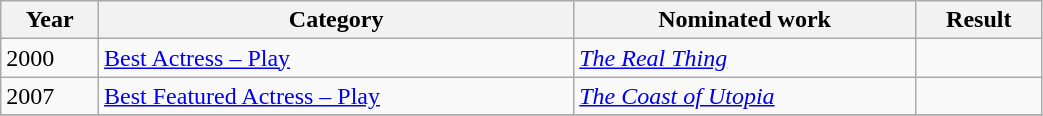<table class="wikitable plainrowheaders" style="width:55%">
<tr>
<th>Year</th>
<th>Category</th>
<th>Nominated work</th>
<th>Result</th>
</tr>
<tr>
<td>2000</td>
<td><a href='#'>Best Actress – Play</a></td>
<td><em><a href='#'>The Real Thing</a></em></td>
<td></td>
</tr>
<tr>
<td>2007</td>
<td><a href='#'>Best Featured Actress – Play</a></td>
<td><em><a href='#'>The Coast of Utopia</a></em></td>
<td></td>
</tr>
<tr>
</tr>
</table>
